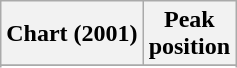<table class = "wikitable plainrowheaders sortable">
<tr>
<th scope="col">Chart (2001)</th>
<th scope="col">Peak<br>position</th>
</tr>
<tr>
</tr>
<tr>
</tr>
<tr>
</tr>
<tr>
</tr>
<tr>
</tr>
</table>
